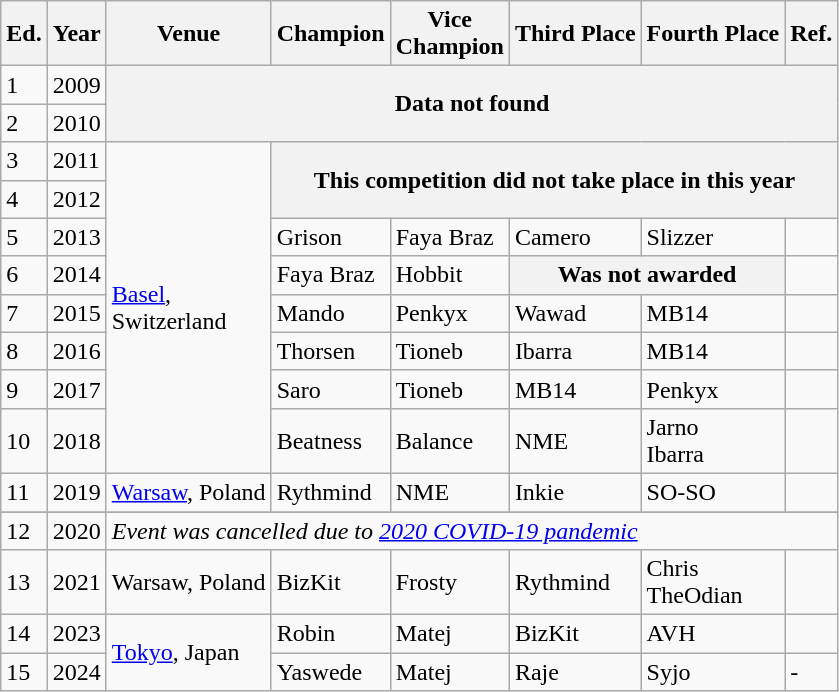<table class="wikitable">
<tr>
<th>Ed.</th>
<th>Year</th>
<th>Venue</th>
<th>Champion</th>
<th>Vice<br>Champion</th>
<th>Third Place</th>
<th>Fourth Place</th>
<th>Ref.</th>
</tr>
<tr>
<td>1</td>
<td>2009</td>
<th colspan="6" rowspan="2">Data not found</th>
</tr>
<tr>
<td>2</td>
<td>2010</td>
</tr>
<tr>
<td>3</td>
<td>2011</td>
<td rowspan="8"><a href='#'>Basel</a>,<br>Switzerland</td>
<th colspan="5" rowspan="2"><strong>This competition did not take place in this year</strong></th>
</tr>
<tr>
<td>4</td>
<td>2012</td>
</tr>
<tr>
<td>5</td>
<td>2013</td>
<td> Grison</td>
<td> Faya Braz</td>
<td> Camero</td>
<td> Slizzer</td>
<td></td>
</tr>
<tr>
<td>6</td>
<td>2014</td>
<td> Faya Braz</td>
<td> Hobbit</td>
<th colspan="2">Was not awarded</th>
<td></td>
</tr>
<tr>
<td>7</td>
<td>2015</td>
<td> Mando</td>
<td> Penkyx</td>
<td> Wawad</td>
<td> MB14</td>
<td></td>
</tr>
<tr>
<td>8</td>
<td>2016</td>
<td> Thorsen</td>
<td> Tioneb</td>
<td> Ibarra</td>
<td> MB14</td>
<td></td>
</tr>
<tr>
<td>9</td>
<td>2017</td>
<td> Saro</td>
<td> Tioneb</td>
<td> MB14</td>
<td> Penkyx</td>
<td></td>
</tr>
<tr>
<td>10</td>
<td>2018</td>
<td> Beatness</td>
<td> Balance</td>
<td> NME</td>
<td> Jarno<br>Ibarra</td>
<td></td>
</tr>
<tr>
<td>11</td>
<td>2019</td>
<td><a href='#'>Warsaw</a>, Poland</td>
<td> Rythmind</td>
<td> NME</td>
<td> Inkie</td>
<td> SO-SO</td>
<td></td>
</tr>
<tr>
</tr>
<tr>
<td>12</td>
<td>2020</td>
<td colspan="6"><em>Event was cancelled due to <a href='#'>2020 COVID-19 pandemic</a></em></td>
</tr>
<tr>
<td>13</td>
<td>2021</td>
<td>Warsaw, Poland</td>
<td> BizKit</td>
<td> Frosty</td>
<td> Rythmind</td>
<td> Chris<br>TheOdian</td>
<td></td>
</tr>
<tr>
<td>14</td>
<td>2023</td>
<td rowspan="2"><a href='#'>Tokyo</a>, Japan</td>
<td> Robin</td>
<td> Matej</td>
<td> BizKit</td>
<td> AVH</td>
<td></td>
</tr>
<tr>
<td>15</td>
<td>2024</td>
<td> Yaswede</td>
<td> Matej</td>
<td> Raje</td>
<td> Syjo</td>
<td>-</td>
</tr>
</table>
